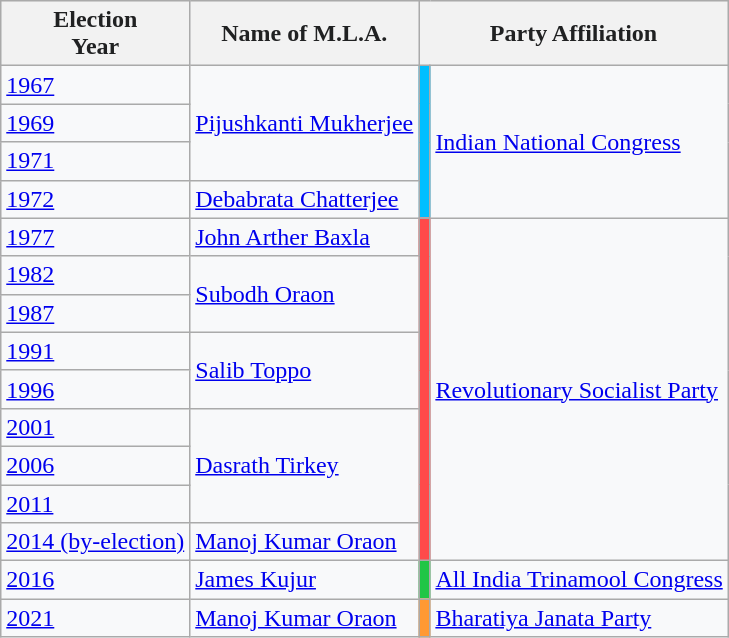<table class="wikitable sortable">
<tr style="font-weight:bold; text-align:center; background-color:#EAECF0;">
<th style="vertical-align:middle; color:#202122;">Election<br>Year</th>
<th style="vertical-align:middle; color:#202122;">Name of M.L.A.</th>
<th style="vertical-align:middle; color:#202122;" Colspan=2>Party Affiliation</th>
</tr>
<tr style="background-color:#F8F9FA;">
<td style="color:#0645AD;"><a href='#'>1967</a></td>
<td rowspan="3" style="vertical-align:middle; color:#202122;"><a href='#'>Pijushkanti Mukherjee</a></td>
<td rowspan="4" style="background-color:#00bfff;"></td>
<td rowspan="4" style="color:#0645AD;"><a href='#'>Indian National Congress</a></td>
</tr>
<tr>
<td style="vertical-align:middle; background-color:#F8F9FA; color:#202122;"><a href='#'>1969</a></td>
</tr>
<tr>
<td style="vertical-align:middle; background-color:#F8F9FA; color:#202122;"><a href='#'>1971</a></td>
</tr>
<tr>
<td style="vertical-align:middle; background-color:#F8F9FA; color:#202122;"><a href='#'>1972</a></td>
<td style="vertical-align:middle; background-color:#F8F9FA; color:#202122;"><a href='#'>Debabrata Chatterjee</a></td>
</tr>
<tr style="background-color:#F8F9FA;">
<td style="vertical-align:middle; color:#202122;"><a href='#'>1977</a></td>
<td style="vertical-align:middle; color:#202122;"><a href='#'>John Arther Baxla</a></td>
<td rowspan="9" style="background-color:#ff4a4a;"></td>
<td rowspan="9" style="color:#0645AD;"><a href='#'>Revolutionary Socialist Party</a></td>
</tr>
<tr>
<td style="vertical-align:middle; background-color:#F8F9FA; color:#202122;"><a href='#'>1982</a></td>
<td rowspan="2" style="background-color:#F8F9FA; color:#0645AD;"><a href='#'>Subodh Oraon</a></td>
</tr>
<tr>
<td style="vertical-align:middle; background-color:#F8F9FA; color:#202122;"><a href='#'>1987</a></td>
</tr>
<tr>
<td style="vertical-align:middle; background-color:#F8F9FA; color:#202122;"><a href='#'>1991</a></td>
<td rowspan="2" style="vertical-align:middle; background-color:#F8F9FA; color:#202122;"><a href='#'>Salib Toppo</a></td>
</tr>
<tr>
<td style="vertical-align:middle; background-color:#F8F9FA; color:#202122;"><a href='#'>1996</a></td>
</tr>
<tr>
<td style="background-color:#F8F9FA; color:#0645AD;"><a href='#'>2001</a></td>
<td rowspan="3" style="background-color:#F8F9FA; color:#0645AD;"><a href='#'>Dasrath Tirkey</a></td>
</tr>
<tr>
<td style="background-color:#F8F9FA; color:#0645AD;"><a href='#'>2006</a></td>
</tr>
<tr>
<td style="background-color:#F8F9FA; color:#0645AD;"><a href='#'>2011</a></td>
</tr>
<tr>
<td style="vertical-align:middle; background-color:#F8F9FA; color:#202122;"><a href='#'>2014 (by-election)</a></td>
<td style="vertical-align:middle; background-color:#F8F9FA; color:#202122;"><a href='#'>Manoj Kumar Oraon</a></td>
</tr>
<tr style="background-color:#F8F9FA;">
<td style="color:#0645AD;"><a href='#'>2016</a></td>
<td style="vertical-align:middle; color:#202122;"><a href='#'>James Kujur</a></td>
<td style="background-color:#20c646;"></td>
<td style="color:#0645AD;"><a href='#'>All India Trinamool Congress</a></td>
</tr>
<tr style="background-color:#F8F9FA;">
<td style="color:#0645AD;"><a href='#'>2021</a></td>
<td style="vertical-align:middle; color:#202122;"><a href='#'>Manoj Kumar Oraon</a></td>
<td style="background-color:#ff9933;"></td>
<td style="color:#0645AD;"><a href='#'>Bharatiya Janata Party</a></td>
</tr>
</table>
